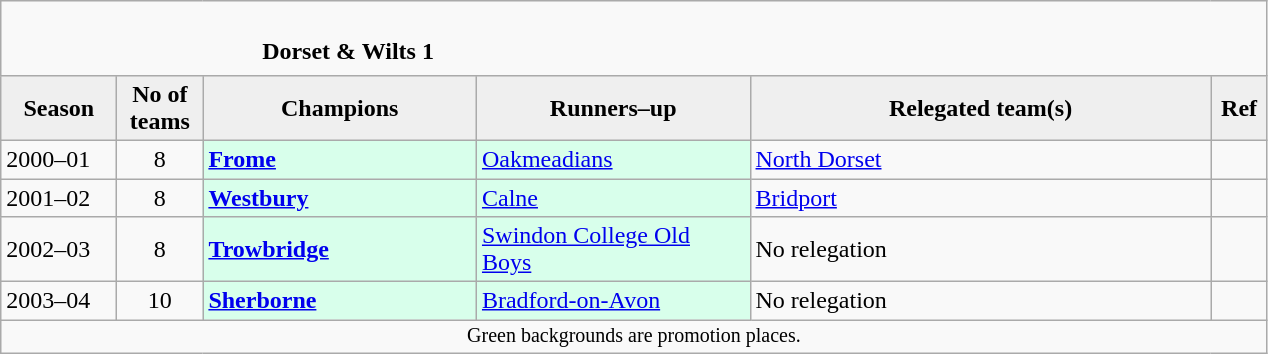<table class="wikitable" style="text-align: left;">
<tr>
<td colspan="11" cellpadding="0" cellspacing="0"><br><table border="0" style="width:100%;" cellpadding="0" cellspacing="0">
<tr>
<td style="width:20%; border:0;"></td>
<td style="border:0;"><strong>Dorset & Wilts 1</strong></td>
<td style="width:20%; border:0;"></td>
</tr>
</table>
</td>
</tr>
<tr>
<th style="background:#efefef; width:70px;">Season</th>
<th style="background:#efefef; width:50px;">No of teams</th>
<th style="background:#efefef; width:175px;">Champions</th>
<th style="background:#efefef; width:175px;">Runners–up</th>
<th style="background:#efefef; width:300px;">Relegated team(s)</th>
<th style="background:#efefef; width:30px;">Ref</th>
</tr>
<tr align=left>
<td>2000–01</td>
<td style="text-align: center;">8</td>
<td style="background:#d8ffeb;"><strong><a href='#'>Frome</a></strong></td>
<td style="background:#d8ffeb;"><a href='#'>Oakmeadians</a></td>
<td><a href='#'>North Dorset</a></td>
<td></td>
</tr>
<tr>
<td>2001–02</td>
<td style="text-align: center;">8</td>
<td style="background:#d8ffeb;"><strong><a href='#'>Westbury</a></strong></td>
<td style="background:#d8ffeb;"><a href='#'>Calne</a></td>
<td><a href='#'>Bridport</a></td>
<td></td>
</tr>
<tr>
<td>2002–03</td>
<td style="text-align: center;">8</td>
<td style="background:#d8ffeb;"><strong><a href='#'>Trowbridge</a></strong></td>
<td style="background:#d8ffeb;"><a href='#'>Swindon College Old Boys</a></td>
<td>No relegation</td>
<td></td>
</tr>
<tr>
<td>2003–04</td>
<td style="text-align: center;">10</td>
<td style="background:#d8ffeb;"><strong><a href='#'>Sherborne</a></strong></td>
<td style="background:#d8ffeb;"><a href='#'>Bradford-on-Avon</a></td>
<td>No relegation</td>
<td></td>
</tr>
<tr>
<td colspan="15"  style="border:0; font-size:smaller; text-align:center;">Green backgrounds are promotion places.</td>
</tr>
</table>
